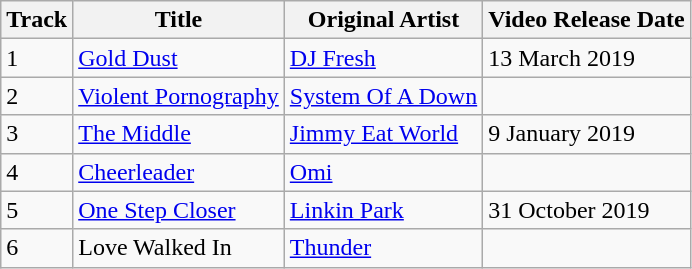<table class="wikitable">
<tr>
<th>Track</th>
<th>Title</th>
<th>Original Artist</th>
<th>Video Release Date</th>
</tr>
<tr>
<td>1</td>
<td><a href='#'>Gold Dust</a></td>
<td><a href='#'>DJ Fresh</a></td>
<td>13 March 2019</td>
</tr>
<tr>
<td>2</td>
<td><a href='#'>Violent Pornography</a></td>
<td><a href='#'>System Of A Down</a></td>
<td></td>
</tr>
<tr>
<td>3</td>
<td><a href='#'>The Middle</a></td>
<td><a href='#'>Jimmy Eat World</a></td>
<td>9 January 2019</td>
</tr>
<tr>
<td>4</td>
<td><a href='#'>Cheerleader</a></td>
<td><a href='#'>Omi</a></td>
<td></td>
</tr>
<tr>
<td>5</td>
<td><a href='#'>One Step Closer</a></td>
<td><a href='#'>Linkin Park</a></td>
<td>31 October 2019</td>
</tr>
<tr>
<td>6</td>
<td>Love Walked In</td>
<td><a href='#'>Thunder</a></td>
<td></td>
</tr>
</table>
